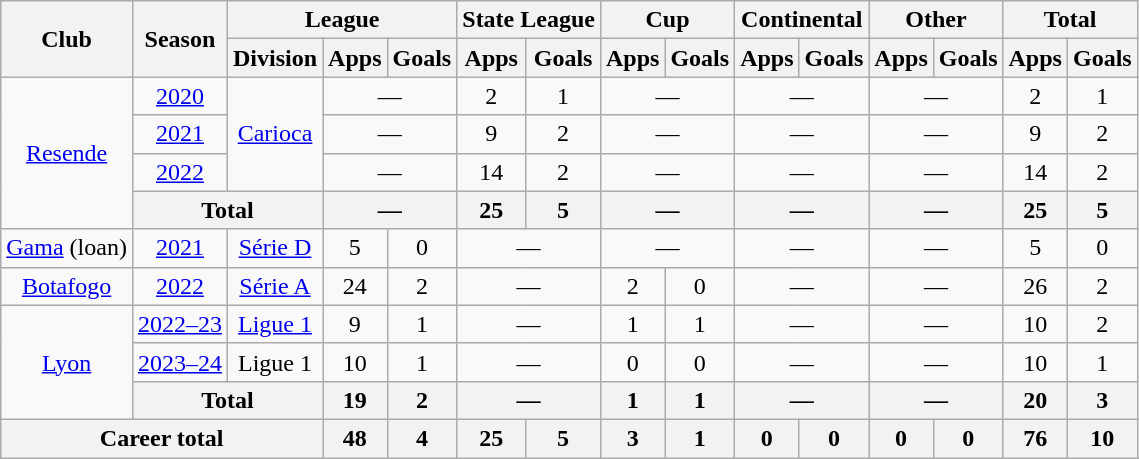<table class="wikitable" style="text-align:center">
<tr>
<th rowspan="2">Club</th>
<th rowspan="2">Season</th>
<th colspan="3">League</th>
<th colspan="2">State League</th>
<th colspan="2">Cup</th>
<th colspan="2">Continental</th>
<th colspan="2">Other</th>
<th colspan="2">Total</th>
</tr>
<tr>
<th>Division</th>
<th>Apps</th>
<th>Goals</th>
<th>Apps</th>
<th>Goals</th>
<th>Apps</th>
<th>Goals</th>
<th>Apps</th>
<th>Goals</th>
<th>Apps</th>
<th>Goals</th>
<th>Apps</th>
<th>Goals</th>
</tr>
<tr>
<td rowspan="4"><a href='#'>Resende</a></td>
<td><a href='#'>2020</a></td>
<td rowspan="3"><a href='#'>Carioca</a></td>
<td colspan="2">—</td>
<td>2</td>
<td>1</td>
<td colspan="2">—</td>
<td colspan="2">—</td>
<td colspan="2">—</td>
<td>2</td>
<td>1</td>
</tr>
<tr>
<td><a href='#'>2021</a></td>
<td colspan="2">—</td>
<td>9</td>
<td>2</td>
<td colspan="2">—</td>
<td colspan="2">—</td>
<td colspan="2">—</td>
<td>9</td>
<td>2</td>
</tr>
<tr>
<td><a href='#'>2022</a></td>
<td colspan="2">—</td>
<td>14</td>
<td>2</td>
<td colspan="2">—</td>
<td colspan="2">—</td>
<td colspan="2">—</td>
<td>14</td>
<td>2</td>
</tr>
<tr>
<th colspan="2">Total</th>
<th colspan="2">—</th>
<th>25</th>
<th>5</th>
<th colspan="2">—</th>
<th colspan="2">—</th>
<th colspan="2">—</th>
<th>25</th>
<th>5</th>
</tr>
<tr>
<td><a href='#'>Gama</a> (loan)</td>
<td><a href='#'>2021</a></td>
<td><a href='#'>Série D</a></td>
<td>5</td>
<td>0</td>
<td colspan="2">—</td>
<td colspan="2">—</td>
<td colspan="2">—</td>
<td colspan="2">—</td>
<td>5</td>
<td>0</td>
</tr>
<tr>
<td><a href='#'>Botafogo</a></td>
<td><a href='#'>2022</a></td>
<td><a href='#'>Série A</a></td>
<td>24</td>
<td>2</td>
<td colspan="2">—</td>
<td>2</td>
<td>0</td>
<td colspan="2">—</td>
<td colspan="2">—</td>
<td>26</td>
<td>2</td>
</tr>
<tr>
<td rowspan="3"><a href='#'>Lyon</a></td>
<td><a href='#'>2022–23</a></td>
<td><a href='#'>Ligue 1</a></td>
<td>9</td>
<td>1</td>
<td colspan="2">—</td>
<td>1</td>
<td>1</td>
<td colspan="2">—</td>
<td colspan="2">—</td>
<td>10</td>
<td>2</td>
</tr>
<tr>
<td><a href='#'>2023–24</a></td>
<td>Ligue 1</td>
<td>10</td>
<td>1</td>
<td colspan="2">—</td>
<td>0</td>
<td>0</td>
<td colspan="2">—</td>
<td colspan="2">—</td>
<td>10</td>
<td>1</td>
</tr>
<tr>
<th colspan="2">Total</th>
<th>19</th>
<th>2</th>
<th colspan="2">—</th>
<th>1</th>
<th>1</th>
<th colspan="2">—</th>
<th colspan="2">—</th>
<th>20</th>
<th>3</th>
</tr>
<tr>
<th colspan="3">Career total</th>
<th>48</th>
<th>4</th>
<th>25</th>
<th>5</th>
<th>3</th>
<th>1</th>
<th>0</th>
<th>0</th>
<th>0</th>
<th>0</th>
<th>76</th>
<th>10</th>
</tr>
</table>
